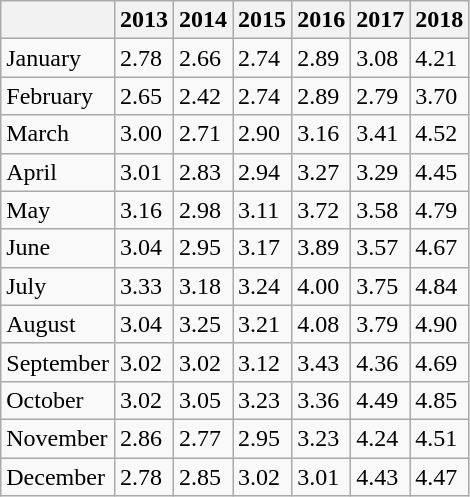<table class="wikitable">
<tr>
<th></th>
<th>2013</th>
<th>2014</th>
<th>2015</th>
<th>2016</th>
<th>2017</th>
<th>2018</th>
</tr>
<tr>
<td>January</td>
<td>2.78</td>
<td>2.66</td>
<td>2.74</td>
<td>2.89</td>
<td>3.08</td>
<td>4.21</td>
</tr>
<tr>
<td>February</td>
<td>2.65</td>
<td>2.42</td>
<td>2.74</td>
<td>2.89</td>
<td>2.79</td>
<td>3.70</td>
</tr>
<tr>
<td>March</td>
<td>3.00</td>
<td>2.71</td>
<td>2.90</td>
<td>3.16</td>
<td>3.41</td>
<td>4.52</td>
</tr>
<tr>
<td>April</td>
<td>3.01</td>
<td>2.83</td>
<td>2.94</td>
<td>3.27</td>
<td>3.29</td>
<td>4.45</td>
</tr>
<tr>
<td>May</td>
<td>3.16</td>
<td>2.98</td>
<td>3.11</td>
<td>3.72</td>
<td>3.58</td>
<td>4.79</td>
</tr>
<tr>
<td>June</td>
<td>3.04</td>
<td>2.95</td>
<td>3.17</td>
<td>3.89</td>
<td>3.57</td>
<td>4.67</td>
</tr>
<tr>
<td>July</td>
<td>3.33</td>
<td>3.18</td>
<td>3.24</td>
<td>4.00</td>
<td>3.75</td>
<td>4.84</td>
</tr>
<tr>
<td>August</td>
<td>3.04</td>
<td>3.25</td>
<td>3.21</td>
<td>4.08</td>
<td>3.79</td>
<td>4.90</td>
</tr>
<tr>
<td>September</td>
<td>3.02</td>
<td>3.02</td>
<td>3.12</td>
<td>3.43</td>
<td>4.36</td>
<td>4.69</td>
</tr>
<tr>
<td>October</td>
<td>3.02</td>
<td>3.05</td>
<td>3.23</td>
<td>3.36</td>
<td>4.49</td>
<td>4.85</td>
</tr>
<tr>
<td>November</td>
<td>2.86</td>
<td>2.77</td>
<td>2.95</td>
<td>3.23</td>
<td>4.24</td>
<td>4.51</td>
</tr>
<tr>
<td>December</td>
<td>2.78</td>
<td>2.85</td>
<td>3.02</td>
<td>3.01</td>
<td>4.43</td>
<td>4.47</td>
</tr>
</table>
